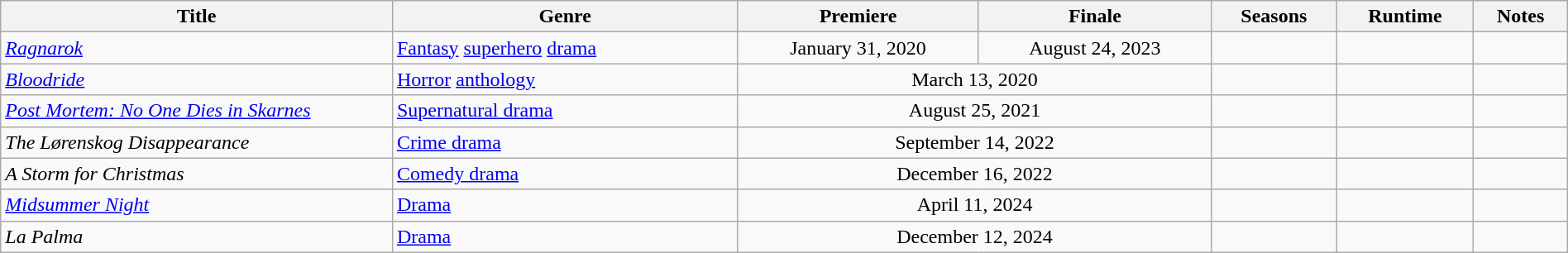<table class="wikitable sortable" style="width:100%">
<tr>
<th scope="col" style="width:25%;">Title</th>
<th>Genre</th>
<th>Premiere</th>
<th>Finale</th>
<th>Seasons</th>
<th>Runtime</th>
<th>Notes</th>
</tr>
<tr>
<td><em><a href='#'>Ragnarok</a></em></td>
<td><a href='#'>Fantasy</a> <a href='#'>superhero</a> <a href='#'>drama</a></td>
<td style="text-align:center">January 31, 2020</td>
<td style="text-align:center">August 24, 2023</td>
<td></td>
<td></td>
<td></td>
</tr>
<tr>
<td><em><a href='#'>Bloodride</a></em></td>
<td><a href='#'>Horror</a> <a href='#'>anthology</a></td>
<td colspan="2" style="text-align:center">March 13, 2020</td>
<td></td>
<td></td>
<td></td>
</tr>
<tr>
<td><em><a href='#'>Post Mortem: No One Dies in Skarnes</a></em></td>
<td><a href='#'>Supernatural drama</a></td>
<td colspan="2" style="text-align:center">August 25, 2021</td>
<td></td>
<td></td>
<td></td>
</tr>
<tr>
<td><em>The Lørenskog Disappearance</em></td>
<td><a href='#'>Crime drama</a></td>
<td colspan="2" style="text-align:center">September 14, 2022</td>
<td></td>
<td></td>
<td></td>
</tr>
<tr>
<td><em>A Storm for Christmas</em></td>
<td><a href='#'>Comedy drama</a></td>
<td colspan="2" style="text-align:center">December 16, 2022</td>
<td></td>
<td></td>
<td></td>
</tr>
<tr>
<td><em><a href='#'>Midsummer Night</a></em></td>
<td><a href='#'>Drama</a></td>
<td colspan="2" style="text-align:center">April 11, 2024</td>
<td></td>
<td></td>
<td></td>
</tr>
<tr>
<td><em>La Palma</em></td>
<td><a href='#'>Drama</a></td>
<td colspan="2" style="text-align:center">December 12, 2024</td>
<td></td>
<td></td>
<td></td>
</tr>
</table>
